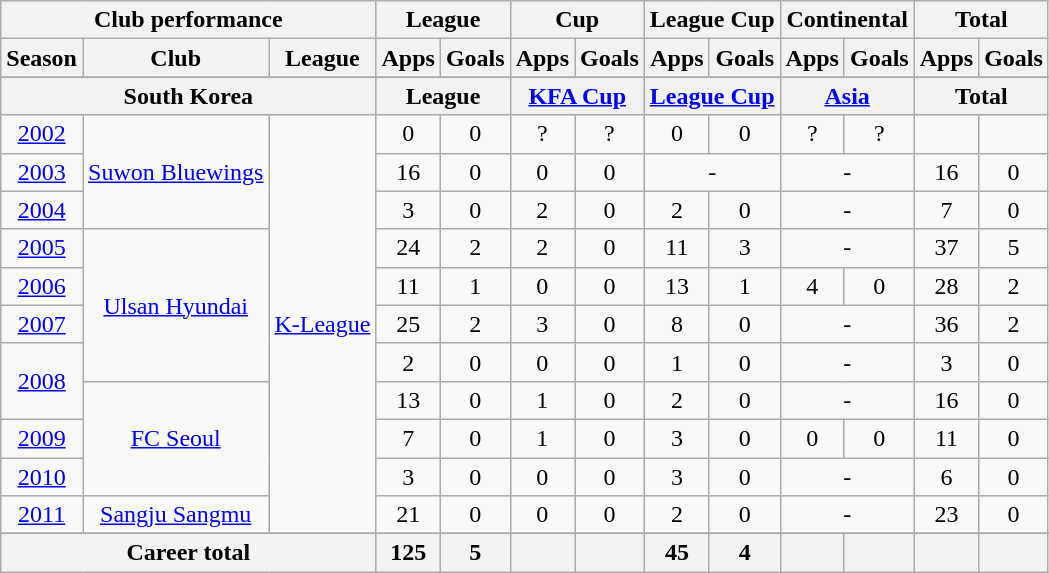<table class="wikitable" style="text-align:center">
<tr>
<th colspan=3>Club performance</th>
<th colspan=2>League</th>
<th colspan=2>Cup</th>
<th colspan=2>League Cup</th>
<th colspan=2>Continental</th>
<th colspan=2>Total</th>
</tr>
<tr>
<th>Season</th>
<th>Club</th>
<th>League</th>
<th>Apps</th>
<th>Goals</th>
<th>Apps</th>
<th>Goals</th>
<th>Apps</th>
<th>Goals</th>
<th>Apps</th>
<th>Goals</th>
<th>Apps</th>
<th>Goals</th>
</tr>
<tr>
</tr>
<tr>
<th colspan=3>South Korea</th>
<th colspan=2>League</th>
<th colspan=2><a href='#'>KFA Cup</a></th>
<th colspan=2><a href='#'>League Cup</a></th>
<th colspan=2><a href='#'>Asia</a></th>
<th colspan=2>Total</th>
</tr>
<tr>
<td><a href='#'>2002</a></td>
<td rowspan="3"><a href='#'>Suwon Bluewings</a></td>
<td rowspan="11"><a href='#'>K-League</a></td>
<td>0</td>
<td>0</td>
<td>?</td>
<td>?</td>
<td>0</td>
<td>0</td>
<td>?</td>
<td>?</td>
<td></td>
<td></td>
</tr>
<tr>
<td><a href='#'>2003</a></td>
<td>16</td>
<td>0</td>
<td>0</td>
<td>0</td>
<td colspan="2">-</td>
<td colspan="2">-</td>
<td>16</td>
<td>0</td>
</tr>
<tr>
<td><a href='#'>2004</a></td>
<td>3</td>
<td>0</td>
<td>2</td>
<td>0</td>
<td>2</td>
<td>0</td>
<td colspan="2">-</td>
<td>7</td>
<td>0</td>
</tr>
<tr>
<td><a href='#'>2005</a></td>
<td rowspan="4"><a href='#'>Ulsan Hyundai</a></td>
<td>24</td>
<td>2</td>
<td>2</td>
<td>0</td>
<td>11</td>
<td>3</td>
<td colspan="2">-</td>
<td>37</td>
<td>5</td>
</tr>
<tr>
<td><a href='#'>2006</a></td>
<td>11</td>
<td>1</td>
<td>0</td>
<td>0</td>
<td>13</td>
<td>1</td>
<td>4</td>
<td>0</td>
<td>28</td>
<td>2</td>
</tr>
<tr>
<td><a href='#'>2007</a></td>
<td>25</td>
<td>2</td>
<td>3</td>
<td>0</td>
<td>8</td>
<td>0</td>
<td colspan="2">-</td>
<td>36</td>
<td>2</td>
</tr>
<tr>
<td rowspan="2"><a href='#'>2008</a></td>
<td>2</td>
<td>0</td>
<td>0</td>
<td>0</td>
<td>1</td>
<td>0</td>
<td colspan="2">-</td>
<td>3</td>
<td>0</td>
</tr>
<tr>
<td rowspan="3"><a href='#'>FC Seoul</a></td>
<td>13</td>
<td>0</td>
<td>1</td>
<td>0</td>
<td>2</td>
<td>0</td>
<td colspan="2">-</td>
<td>16</td>
<td>0</td>
</tr>
<tr>
<td><a href='#'>2009</a></td>
<td>7</td>
<td>0</td>
<td>1</td>
<td>0</td>
<td>3</td>
<td>0</td>
<td>0</td>
<td>0</td>
<td>11</td>
<td>0</td>
</tr>
<tr>
<td><a href='#'>2010</a></td>
<td>3</td>
<td>0</td>
<td>0</td>
<td>0</td>
<td>3</td>
<td>0</td>
<td colspan="2">-</td>
<td>6</td>
<td>0</td>
</tr>
<tr>
<td><a href='#'>2011</a></td>
<td rowspan="1"><a href='#'>Sangju Sangmu</a></td>
<td>21</td>
<td>0</td>
<td>0</td>
<td>0</td>
<td>2</td>
<td>0</td>
<td colspan="2">-</td>
<td>23</td>
<td>0</td>
</tr>
<tr>
</tr>
<tr>
<th colspan=3>Career total</th>
<th>125</th>
<th>5</th>
<th></th>
<th></th>
<th>45</th>
<th>4</th>
<th></th>
<th></th>
<th></th>
<th></th>
</tr>
</table>
